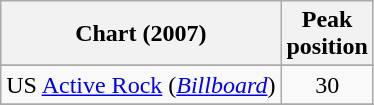<table class="wikitable sortable plainrowheaders">
<tr>
<th>Chart (2007)</th>
<th>Peak<br>position</th>
</tr>
<tr>
</tr>
<tr>
<td>US <a href='#'>Active Rock</a> (<em><a href='#'>Billboard</a></em>)</td>
<td align="center">30</td>
</tr>
<tr>
</tr>
</table>
